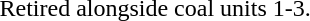<table align="left" style="margin: 1em auto;">
<tr>
<td> Retired alongside coal units 1-3.</td>
</tr>
</table>
